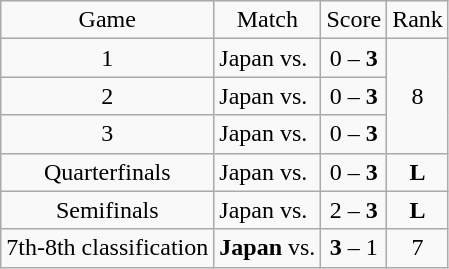<table class="wikitable">
<tr>
<td style="text-align:center;">Game</td>
<td style="text-align:center;">Match</td>
<td style="text-align:center;">Score</td>
<td style="text-align:center;">Rank</td>
</tr>
<tr>
<td style="text-align:center;">1</td>
<td>Japan vs. <strong></strong></td>
<td style="text-align:center;">0 – <strong>3</strong></td>
<td rowspan="3" style="text-align:center;">8</td>
</tr>
<tr>
<td style="text-align:center;">2</td>
<td>Japan vs. <strong></strong></td>
<td style="text-align:center;">0 – <strong>3</strong></td>
</tr>
<tr>
<td style="text-align:center;">3</td>
<td>Japan vs. <strong></strong></td>
<td style="text-align:center;">0 – <strong>3</strong></td>
</tr>
<tr>
<td style="text-align:center;">Quarterfinals</td>
<td>Japan vs. <strong></strong></td>
<td style="text-align:center;">0 – <strong>3</strong></td>
<td style="text-align:center;"><strong>L</strong></td>
</tr>
<tr>
<td style="text-align:center;">Semifinals</td>
<td>Japan vs. <strong></strong></td>
<td style="text-align:center;">2 – <strong>3</strong></td>
<td style="text-align:center;"><strong>L</strong></td>
</tr>
<tr>
<td style="text-align:center;">7th-8th classification</td>
<td><strong>Japan</strong> vs. </td>
<td style="text-align:center;"><strong>3</strong> – 1</td>
<td style="text-align:center;">7</td>
</tr>
</table>
